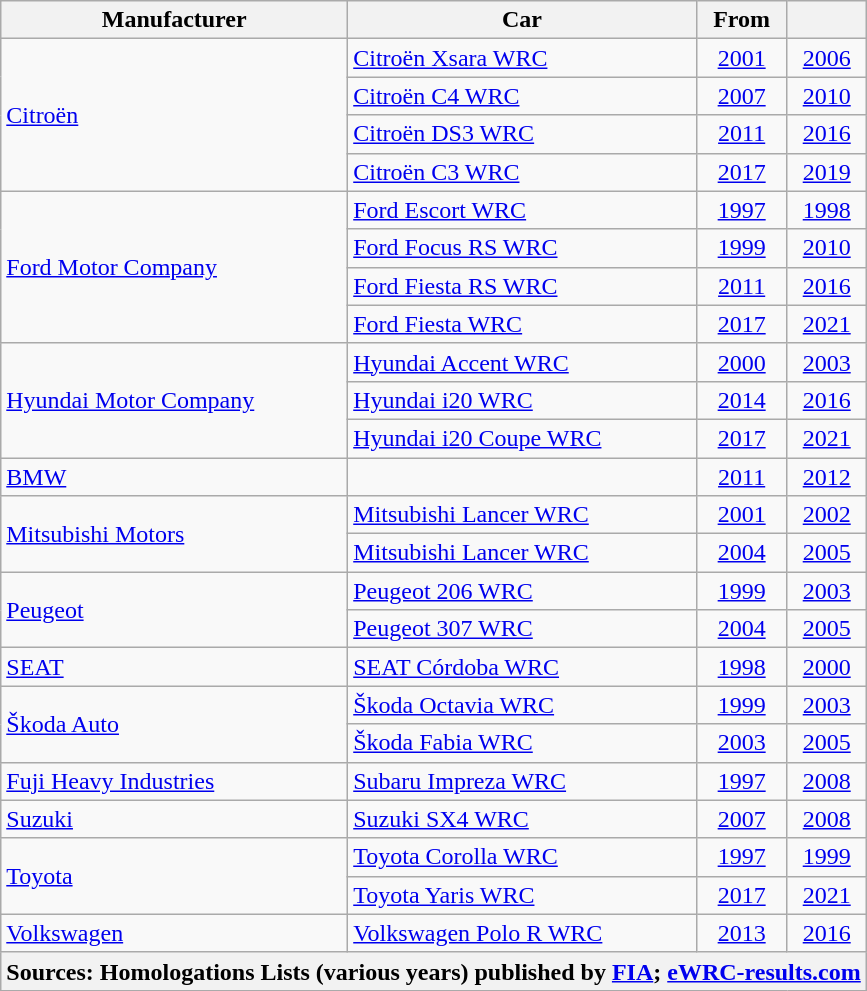<table class="wikitable">
<tr>
<th>Manufacturer</th>
<th>Car</th>
<th>From</th>
<th></th>
</tr>
<tr>
<td rowspan=4> <a href='#'>Citroën</a></td>
<td><a href='#'>Citroën Xsara WRC</a></td>
<td align=center><a href='#'>2001</a></td>
<td align=center><a href='#'>2006</a></td>
</tr>
<tr>
<td><a href='#'>Citroën C4 WRC</a></td>
<td align=center><a href='#'>2007</a></td>
<td align=center><a href='#'>2010</a></td>
</tr>
<tr>
<td><a href='#'>Citroën DS3 WRC</a></td>
<td align=center><a href='#'>2011</a></td>
<td align=center><a href='#'>2016</a></td>
</tr>
<tr>
<td><a href='#'>Citroën C3 WRC</a></td>
<td align=center><a href='#'>2017</a></td>
<td align=center><a href='#'>2019</a></td>
</tr>
<tr>
<td rowspan=4> <a href='#'>Ford Motor Company</a></td>
<td><a href='#'>Ford Escort WRC</a></td>
<td align=center><a href='#'>1997</a></td>
<td align=center><a href='#'>1998</a></td>
</tr>
<tr>
<td><a href='#'>Ford Focus RS WRC</a></td>
<td align=center><a href='#'>1999</a></td>
<td align=center><a href='#'>2010</a></td>
</tr>
<tr>
<td><a href='#'>Ford Fiesta RS WRC</a></td>
<td align=center><a href='#'>2011</a></td>
<td align=center><a href='#'>2016</a></td>
</tr>
<tr>
<td><a href='#'>Ford Fiesta WRC</a></td>
<td align=center><a href='#'>2017</a></td>
<td align=center><a href='#'>2021</a></td>
</tr>
<tr>
<td rowspan=3> <a href='#'>Hyundai Motor Company</a></td>
<td><a href='#'>Hyundai Accent WRC</a></td>
<td align=center><a href='#'>2000</a></td>
<td align=center><a href='#'>2003</a></td>
</tr>
<tr>
<td><a href='#'>Hyundai i20 WRC</a></td>
<td align=center><a href='#'>2014</a></td>
<td align=center><a href='#'>2016</a></td>
</tr>
<tr>
<td><a href='#'>Hyundai i20 Coupe WRC</a></td>
<td align=center><a href='#'>2017</a></td>
<td align=center><a href='#'>2021</a></td>
</tr>
<tr>
<td> <a href='#'>BMW</a></td>
<td></td>
<td align=center><a href='#'>2011</a></td>
<td align=center><a href='#'>2012</a></td>
</tr>
<tr>
<td rowspan=2> <a href='#'>Mitsubishi Motors</a></td>
<td><a href='#'>Mitsubishi Lancer WRC</a></td>
<td align=center><a href='#'>2001</a></td>
<td align=center><a href='#'>2002</a></td>
</tr>
<tr>
<td><a href='#'>Mitsubishi Lancer WRC</a></td>
<td align=center><a href='#'>2004</a></td>
<td align=center><a href='#'>2005</a></td>
</tr>
<tr>
<td rowspan=2> <a href='#'>Peugeot</a></td>
<td><a href='#'>Peugeot 206 WRC</a></td>
<td align=center><a href='#'>1999</a></td>
<td align=center><a href='#'>2003</a></td>
</tr>
<tr>
<td><a href='#'>Peugeot 307 WRC</a></td>
<td align=center><a href='#'>2004</a></td>
<td align=center><a href='#'>2005</a></td>
</tr>
<tr>
<td> <a href='#'>SEAT</a></td>
<td><a href='#'>SEAT Córdoba WRC</a></td>
<td align=center><a href='#'>1998</a></td>
<td align=center><a href='#'>2000</a></td>
</tr>
<tr>
<td rowspan=2> <a href='#'>Škoda Auto</a></td>
<td><a href='#'>Škoda Octavia WRC</a></td>
<td align=center><a href='#'>1999</a></td>
<td align=center><a href='#'>2003</a></td>
</tr>
<tr>
<td><a href='#'>Škoda Fabia WRC</a></td>
<td align=center><a href='#'>2003</a></td>
<td align=center><a href='#'>2005</a></td>
</tr>
<tr>
<td> <a href='#'>Fuji Heavy Industries</a></td>
<td><a href='#'>Subaru Impreza WRC</a></td>
<td align=center><a href='#'>1997</a></td>
<td align=center><a href='#'>2008</a></td>
</tr>
<tr>
<td> <a href='#'>Suzuki</a></td>
<td><a href='#'>Suzuki SX4 WRC</a></td>
<td align=center><a href='#'>2007</a></td>
<td align=center><a href='#'>2008</a></td>
</tr>
<tr>
<td rowspan=2> <a href='#'>Toyota</a></td>
<td><a href='#'>Toyota Corolla WRC</a></td>
<td align=center><a href='#'>1997</a></td>
<td align=center><a href='#'>1999</a></td>
</tr>
<tr>
<td><a href='#'>Toyota Yaris WRC</a></td>
<td align=center><a href='#'>2017</a></td>
<td align=center><a href='#'>2021</a></td>
</tr>
<tr>
<td> <a href='#'>Volkswagen</a></td>
<td><a href='#'>Volkswagen Polo R WRC</a></td>
<td align=center><a href='#'>2013</a></td>
<td align=center><a href='#'>2016</a></td>
</tr>
<tr>
<th colspan=4>Sources: Homologations Lists (various years) published by <a href='#'>FIA</a>; <a href='#'>eWRC-results.com</a></th>
</tr>
</table>
